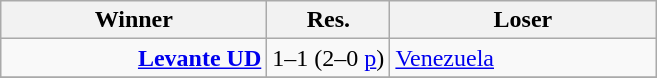<table class="wikitable">
<tr>
<th width=170>Winner</th>
<th>Res.</th>
<th width=170>Loser</th>
</tr>
<tr>
<td align=right><strong><a href='#'>Levante UD</a> </strong></td>
<td>1–1 (2–0 <a href='#'>p</a>)</td>
<td> <a href='#'>Venezuela</a></td>
</tr>
<tr>
</tr>
</table>
